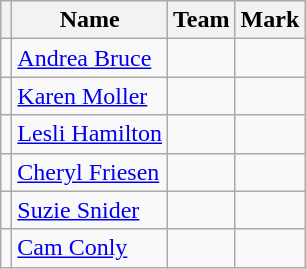<table class=wikitable>
<tr>
<th></th>
<th>Name</th>
<th>Team</th>
<th>Mark</th>
</tr>
<tr>
<td></td>
<td><a href='#'>Andrea Bruce</a></td>
<td></td>
<td></td>
</tr>
<tr>
<td></td>
<td><a href='#'>Karen Moller</a></td>
<td></td>
<td></td>
</tr>
<tr>
<td></td>
<td><a href='#'>Lesli Hamilton</a></td>
<td></td>
<td></td>
</tr>
<tr>
<td></td>
<td><a href='#'>Cheryl Friesen</a></td>
<td></td>
<td></td>
</tr>
<tr>
<td></td>
<td><a href='#'>Suzie Snider</a></td>
<td></td>
<td></td>
</tr>
<tr>
<td></td>
<td><a href='#'>Cam Conly</a></td>
<td></td>
<td></td>
</tr>
</table>
